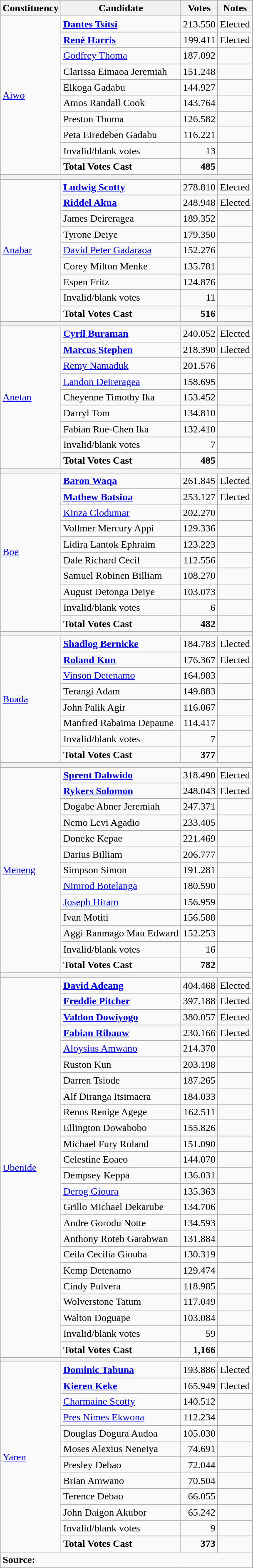<table class=wikitable style=text-align:left>
<tr>
<th>Constituency</th>
<th>Candidate</th>
<th>Votes</th>
<th>Notes</th>
</tr>
<tr>
<td rowspan=10><a href='#'>Aiwo</a></td>
<td><strong><a href='#'>Dantes Tsitsi</a></strong></td>
<td align=right>213.550</td>
<td>Elected</td>
</tr>
<tr>
<td><strong><a href='#'>René Harris</a></strong></td>
<td align=right>199.411</td>
<td>Elected</td>
</tr>
<tr>
<td><a href='#'>Godfrey Thoma</a></td>
<td align=right>187.092</td>
<td></td>
</tr>
<tr>
<td>Clarissa Eimaoa Jeremiah</td>
<td align=right>151.248</td>
<td></td>
</tr>
<tr>
<td>Elkoga Gadabu</td>
<td align=right>144.927</td>
<td></td>
</tr>
<tr>
<td>Amos Randall Cook</td>
<td align=right>143.764</td>
<td></td>
</tr>
<tr>
<td>Preston Thoma</td>
<td align=right>126.582</td>
<td></td>
</tr>
<tr>
<td>Peta Eiredeben Gadabu</td>
<td align=right>116.221</td>
<td></td>
</tr>
<tr>
<td>Invalid/blank votes</td>
<td align=right>13</td>
<td></td>
</tr>
<tr>
<td><strong>Total Votes Cast</strong></td>
<td align=right><strong>485</strong></td>
<td></td>
</tr>
<tr>
<th colspan=4></th>
</tr>
<tr>
<td rowspan=9><a href='#'>Anabar</a></td>
<td><strong><a href='#'>Ludwig Scotty</a></strong></td>
<td align=right>278.810</td>
<td>Elected</td>
</tr>
<tr>
<td><strong><a href='#'>Riddel Akua</a></strong></td>
<td align=right>248.948</td>
<td>Elected</td>
</tr>
<tr>
<td>James Deireragea</td>
<td align=right>189.352</td>
<td></td>
</tr>
<tr>
<td>Tyrone Deiye</td>
<td align=right>179.350</td>
<td></td>
</tr>
<tr>
<td><a href='#'>David Peter Gadaraoa</a></td>
<td align=right>152.276</td>
<td></td>
</tr>
<tr>
<td>Corey Milton Menke</td>
<td align=right>135.781</td>
<td></td>
</tr>
<tr>
<td>Espen Fritz</td>
<td align=right>124.876</td>
<td></td>
</tr>
<tr>
<td>Invalid/blank votes</td>
<td align=right>11</td>
<td></td>
</tr>
<tr>
<td><strong>Total Votes Cast</strong></td>
<td align=right><strong>516</strong></td>
<td></td>
</tr>
<tr>
<th colspan=4></th>
</tr>
<tr>
<td rowspan=9><a href='#'>Anetan</a></td>
<td><strong><a href='#'>Cyril Buraman</a></strong></td>
<td align=right>240.052</td>
<td>Elected</td>
</tr>
<tr>
<td><strong><a href='#'>Marcus Stephen</a></strong></td>
<td align=right>218.390</td>
<td>Elected</td>
</tr>
<tr>
<td><a href='#'>Remy Namaduk</a></td>
<td align=right>201.576</td>
<td></td>
</tr>
<tr>
<td><a href='#'>Landon Deireragea</a></td>
<td align=right>158.695</td>
<td></td>
</tr>
<tr>
<td>Cheyenne Timothy Ika</td>
<td align=right>153.452</td>
<td></td>
</tr>
<tr>
<td>Darryl Tom</td>
<td align=right>134.810</td>
<td></td>
</tr>
<tr>
<td>Fabian Rue-Chen Ika</td>
<td align=right>132.410</td>
<td></td>
</tr>
<tr>
<td>Invalid/blank votes</td>
<td align=right>7</td>
<td></td>
</tr>
<tr>
<td><strong>Total Votes Cast</strong></td>
<td align=right><strong>485</strong></td>
<td></td>
</tr>
<tr>
<th colspan=4></th>
</tr>
<tr>
<td rowspan=10><a href='#'>Boe</a></td>
<td><strong><a href='#'>Baron Waqa</a></strong></td>
<td align=right>261.845</td>
<td>Elected</td>
</tr>
<tr>
<td><strong><a href='#'>Mathew Batsiua</a></strong></td>
<td align=right>253.127</td>
<td>Elected</td>
</tr>
<tr>
<td><a href='#'>Kinza Clodumar</a></td>
<td align=right>202.270</td>
<td></td>
</tr>
<tr>
<td>Vollmer Mercury Appi</td>
<td align=right>129.336</td>
<td></td>
</tr>
<tr>
<td>Lidira Lantok Ephraim</td>
<td align=right>123.223</td>
<td></td>
</tr>
<tr>
<td>Dale Richard Cecil</td>
<td align=right>112.556</td>
<td></td>
</tr>
<tr>
<td>Samuel Robinen Billiam</td>
<td align=right>108.270</td>
<td></td>
</tr>
<tr>
<td>August Detonga Deiye</td>
<td align=right>103.073</td>
<td></td>
</tr>
<tr>
<td>Invalid/blank votes</td>
<td align=right>6</td>
<td></td>
</tr>
<tr>
<td><strong>Total Votes Cast</strong></td>
<td align=right><strong>482</strong></td>
<td></td>
</tr>
<tr>
<th colspan=4></th>
</tr>
<tr>
<td rowspan=8><a href='#'>Buada</a></td>
<td><strong><a href='#'>Shadlog Bernicke</a></strong></td>
<td align=right>184.783</td>
<td>Elected</td>
</tr>
<tr>
<td><strong><a href='#'>Roland Kun</a></strong></td>
<td align=right>176.367</td>
<td>Elected</td>
</tr>
<tr>
<td><a href='#'>Vinson Detenamo</a></td>
<td align=right>164.983</td>
<td></td>
</tr>
<tr>
<td>Terangi Adam</td>
<td align=right>149.883</td>
<td></td>
</tr>
<tr>
<td>John Palik Agir</td>
<td align=right>116.067</td>
<td></td>
</tr>
<tr>
<td>Manfred Rabaima Depaune</td>
<td align=right>114.417</td>
<td></td>
</tr>
<tr>
<td>Invalid/blank votes</td>
<td align=right>7</td>
<td></td>
</tr>
<tr>
<td><strong>Total Votes Cast</strong></td>
<td align=right><strong>377</strong></td>
<td></td>
</tr>
<tr>
<th colspan=4></th>
</tr>
<tr>
<td rowspan=13><a href='#'>Meneng</a></td>
<td><strong><a href='#'>Sprent Dabwido</a></strong></td>
<td align=right>318.490</td>
<td>Elected</td>
</tr>
<tr>
<td><strong><a href='#'>Rykers Solomon</a></strong></td>
<td align=right>248.043</td>
<td>Elected</td>
</tr>
<tr>
<td>Dogabe Abner Jeremiah</td>
<td align=right>247.371</td>
<td></td>
</tr>
<tr>
<td>Nemo Levi Agadio</td>
<td align=right>233.405</td>
<td></td>
</tr>
<tr>
<td>Doneke Kepae</td>
<td align=right>221.469</td>
<td></td>
</tr>
<tr>
<td>Darius Billiam</td>
<td align=right>206.777</td>
<td></td>
</tr>
<tr>
<td>Simpson Simon</td>
<td align=right>191.281</td>
<td></td>
</tr>
<tr>
<td><a href='#'>Nimrod Botelanga</a></td>
<td align=right>180.590</td>
<td></td>
</tr>
<tr>
<td><a href='#'>Joseph Hiram</a></td>
<td align=right>156.959</td>
<td></td>
</tr>
<tr>
<td>Ivan Motiti</td>
<td align=right>156.588</td>
<td></td>
</tr>
<tr>
<td>Aggi Ranmago Mau Edward</td>
<td align=right>152.253</td>
<td></td>
</tr>
<tr>
<td>Invalid/blank votes</td>
<td align=right>16</td>
<td></td>
</tr>
<tr>
<td><strong>Total Votes Cast</strong></td>
<td align=right><strong>782</strong></td>
<td></td>
</tr>
<tr>
<th colspan=4></th>
</tr>
<tr>
<td rowspan=24><a href='#'>Ubenide</a></td>
<td><strong><a href='#'>David Adeang</a></strong></td>
<td align=right>404.468</td>
<td>Elected</td>
</tr>
<tr>
<td><strong><a href='#'>Freddie Pitcher</a></strong></td>
<td align=right>397.188</td>
<td>Elected</td>
</tr>
<tr>
<td><strong><a href='#'>Valdon Dowiyogo</a></strong></td>
<td align=right>380.057</td>
<td>Elected</td>
</tr>
<tr>
<td><strong><a href='#'>Fabian Ribauw</a></strong></td>
<td align=right>230.166</td>
<td>Elected</td>
</tr>
<tr>
<td><a href='#'>Aloysius Amwano</a></td>
<td align=right>214.370</td>
<td></td>
</tr>
<tr>
<td>Ruston Kun</td>
<td align=right>203.198</td>
<td></td>
</tr>
<tr>
<td>Darren Tsiode</td>
<td align=right>187.265</td>
<td></td>
</tr>
<tr>
<td>Alf Diranga Itsimaera</td>
<td align=right>184.033</td>
<td></td>
</tr>
<tr>
<td>Renos Renige Agege</td>
<td align=right>162.511</td>
<td></td>
</tr>
<tr>
<td>Ellington Dowabobo</td>
<td align=right>155.826</td>
<td></td>
</tr>
<tr>
<td>Michael Fury Roland</td>
<td align=right>151.090</td>
<td></td>
</tr>
<tr>
<td>Celestine Eoaeo</td>
<td align=right>144.070</td>
<td></td>
</tr>
<tr>
<td>Dempsey Keppa</td>
<td align=right>136.031</td>
<td></td>
</tr>
<tr>
<td><a href='#'>Derog Gioura</a></td>
<td align=right>135.363</td>
<td></td>
</tr>
<tr>
<td>Grillo Michael Dekarube</td>
<td align=right>134.706</td>
<td></td>
</tr>
<tr>
<td>Andre Gorodu Notte</td>
<td align=right>134.593</td>
<td></td>
</tr>
<tr>
<td>Anthony Roteb Garabwan</td>
<td align=right>131.884</td>
<td></td>
</tr>
<tr>
<td>Ceila Cecilia Giouba</td>
<td align=right>130.319</td>
<td></td>
</tr>
<tr>
<td>Kemp Detenamo</td>
<td align=right>129.474</td>
<td></td>
</tr>
<tr>
<td>Cindy Pulvera</td>
<td align=right>118.985</td>
<td></td>
</tr>
<tr>
<td>Wolverstone Tatum</td>
<td align=right>117.049</td>
<td></td>
</tr>
<tr>
<td>Walton Doguape</td>
<td align=right>103.084</td>
<td></td>
</tr>
<tr>
<td>Invalid/blank votes</td>
<td align=right>59</td>
<td></td>
</tr>
<tr>
<td><strong>Total Votes Cast</strong></td>
<td align=right><strong>1,166</strong></td>
<td></td>
</tr>
<tr>
<th colspan=4></th>
</tr>
<tr>
<td rowspan=12><a href='#'>Yaren</a></td>
<td><strong><a href='#'>Dominic Tabuna</a></strong></td>
<td align=right>193.886</td>
<td>Elected</td>
</tr>
<tr>
<td><strong><a href='#'>Kieren Keke</a></strong></td>
<td align=right>165.949</td>
<td>Elected</td>
</tr>
<tr>
<td><a href='#'>Charmaine Scotty</a></td>
<td align=right>140.512</td>
<td></td>
</tr>
<tr>
<td><a href='#'>Pres Nimes Ekwona</a></td>
<td align=right>112.234</td>
<td></td>
</tr>
<tr>
<td>Douglas Dogura Audoa</td>
<td align=right>105.030</td>
<td></td>
</tr>
<tr>
<td>Moses Alexius Neneiya</td>
<td align=right>74.691</td>
<td></td>
</tr>
<tr>
<td>Presley Debao</td>
<td align=right>72.044</td>
<td></td>
</tr>
<tr>
<td>Brian Amwano</td>
<td align=right>70.504</td>
<td></td>
</tr>
<tr>
<td>Terence Debao</td>
<td align=right>66.055</td>
<td></td>
</tr>
<tr>
<td>John Daigon Akubor</td>
<td align=right>65.242</td>
<td></td>
</tr>
<tr>
<td>Invalid/blank votes</td>
<td align=right>9</td>
<td></td>
</tr>
<tr>
<td><strong>Total Votes Cast</strong></td>
<td align=right><strong>373</strong></td>
<td></td>
</tr>
<tr>
<td align=left colspan=4><strong>Source:</strong> </td>
</tr>
</table>
